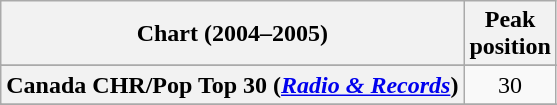<table class="wikitable sortable plainrowheaders" style="text-align:center">
<tr>
<th scope="col">Chart (2004–2005)</th>
<th scope="col">Peak<br>position</th>
</tr>
<tr>
</tr>
<tr>
</tr>
<tr>
<th scope="row">Canada CHR/Pop Top 30 (<em><a href='#'>Radio & Records</a></em>)</th>
<td>30</td>
</tr>
<tr>
</tr>
<tr>
</tr>
<tr>
</tr>
<tr>
</tr>
<tr>
</tr>
<tr>
</tr>
<tr>
</tr>
<tr>
</tr>
<tr>
</tr>
<tr>
</tr>
<tr>
</tr>
<tr>
</tr>
<tr>
</tr>
</table>
